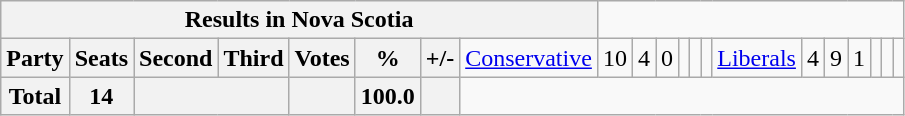<table class="wikitable">
<tr>
<th colspan=9>Results in Nova Scotia</th>
</tr>
<tr>
<th colspan=2>Party</th>
<th>Seats</th>
<th>Second</th>
<th>Third</th>
<th>Votes</th>
<th>%</th>
<th>+/-<br></th>
<td><a href='#'>Conservative</a></td>
<td align="right">10</td>
<td align="right">4</td>
<td align="right">0</td>
<td align="right"></td>
<td align="right"></td>
<td align="right"><br></td>
<td><a href='#'>Liberals</a></td>
<td align="right">4</td>
<td align="right">9</td>
<td align="right">1</td>
<td align="right"></td>
<td align="right"></td>
<td align="right"></td>
</tr>
<tr>
<th colspan="2">Total</th>
<th>14</th>
<th colspan="2"></th>
<th></th>
<th>100.0</th>
<th></th>
</tr>
</table>
